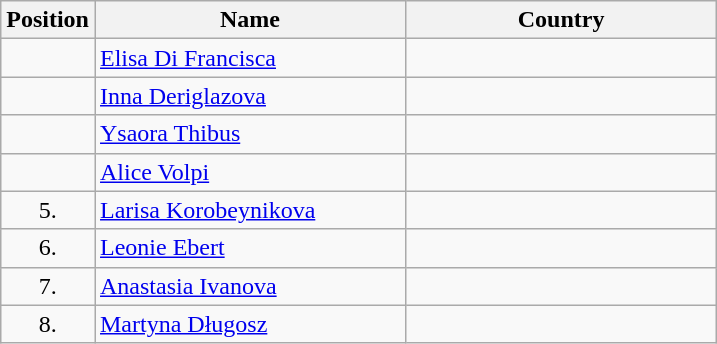<table class="wikitable">
<tr>
<th width="20">Position</th>
<th width="200">Name</th>
<th width="200">Country</th>
</tr>
<tr>
<td align=center></td>
<td><a href='#'>Elisa Di Francisca</a></td>
<td></td>
</tr>
<tr>
<td align=center></td>
<td><a href='#'>Inna Deriglazova</a></td>
<td></td>
</tr>
<tr>
<td align=center></td>
<td><a href='#'>Ysaora Thibus</a></td>
<td></td>
</tr>
<tr>
<td align=center></td>
<td><a href='#'>Alice Volpi</a></td>
<td></td>
</tr>
<tr>
<td align=center>5.</td>
<td><a href='#'>Larisa Korobeynikova</a></td>
<td></td>
</tr>
<tr>
<td align=center>6.</td>
<td><a href='#'>Leonie Ebert</a></td>
<td></td>
</tr>
<tr>
<td align=center>7.</td>
<td><a href='#'>Anastasia Ivanova</a></td>
<td></td>
</tr>
<tr>
<td align=center>8.</td>
<td><a href='#'>Martyna Długosz</a></td>
<td></td>
</tr>
</table>
